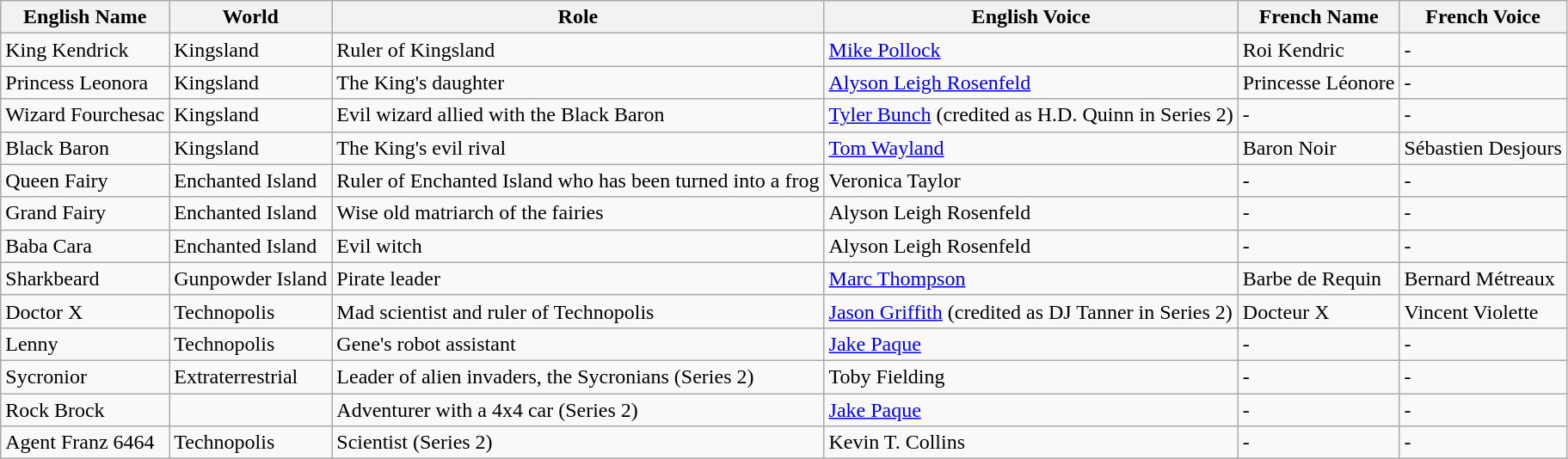<table class="wikitable">
<tr>
<th>English Name</th>
<th>World</th>
<th>Role</th>
<th>English Voice</th>
<th>French Name</th>
<th>French Voice</th>
</tr>
<tr>
<td>King Kendrick</td>
<td>Kingsland</td>
<td>Ruler of Kingsland</td>
<td><a href='#'>Mike Pollock</a></td>
<td>Roi Kendric</td>
<td>-</td>
</tr>
<tr>
<td>Princess Leonora</td>
<td>Kingsland</td>
<td>The King's daughter</td>
<td><a href='#'>Alyson Leigh Rosenfeld</a></td>
<td>Princesse Léonore</td>
<td>-</td>
</tr>
<tr>
<td>Wizard Fourchesac</td>
<td>Kingsland</td>
<td>Evil wizard allied with the Black Baron</td>
<td><a href='#'>Tyler Bunch</a> (credited as H.D. Quinn in Series 2)</td>
<td>-</td>
<td>-</td>
</tr>
<tr>
<td>Black Baron</td>
<td>Kingsland</td>
<td>The King's evil rival</td>
<td><a href='#'>Tom Wayland</a></td>
<td>Baron Noir</td>
<td>Sébastien Desjours</td>
</tr>
<tr>
<td>Queen Fairy</td>
<td>Enchanted Island</td>
<td>Ruler of Enchanted Island who has been turned into a frog</td>
<td>Veronica Taylor</td>
<td>-</td>
<td>-</td>
</tr>
<tr>
<td>Grand Fairy</td>
<td>Enchanted Island</td>
<td>Wise old matriarch of the fairies</td>
<td>Alyson Leigh Rosenfeld</td>
<td>-</td>
<td>-</td>
</tr>
<tr>
<td>Baba Cara</td>
<td>Enchanted Island</td>
<td>Evil witch</td>
<td>Alyson Leigh Rosenfeld</td>
<td>-</td>
<td>-</td>
</tr>
<tr>
<td>Sharkbeard</td>
<td>Gunpowder Island</td>
<td>Pirate leader</td>
<td><a href='#'>Marc Thompson</a></td>
<td>Barbe de Requin</td>
<td>Bernard Métreaux</td>
</tr>
<tr>
<td>Doctor X</td>
<td>Technopolis</td>
<td>Mad scientist and ruler of Technopolis</td>
<td><a href='#'>Jason Griffith</a> (credited as DJ Tanner in Series 2)</td>
<td>Docteur X</td>
<td>Vincent Violette</td>
</tr>
<tr>
<td>Lenny</td>
<td>Technopolis</td>
<td>Gene's robot assistant</td>
<td><a href='#'>Jake Paque</a></td>
<td>-</td>
<td>-</td>
</tr>
<tr>
<td>Sycronior</td>
<td>Extraterrestrial</td>
<td>Leader of alien invaders, the Sycronians (Series 2)</td>
<td>Toby Fielding</td>
<td>-</td>
<td>-</td>
</tr>
<tr>
<td>Rock Brock</td>
<td></td>
<td>Adventurer with a 4x4 car (Series 2)</td>
<td><a href='#'>Jake Paque</a></td>
<td>-</td>
<td>-</td>
</tr>
<tr>
<td>Agent Franz 6464</td>
<td>Technopolis</td>
<td>Scientist (Series 2)</td>
<td>Kevin T. Collins</td>
<td>-</td>
<td>-</td>
</tr>
</table>
